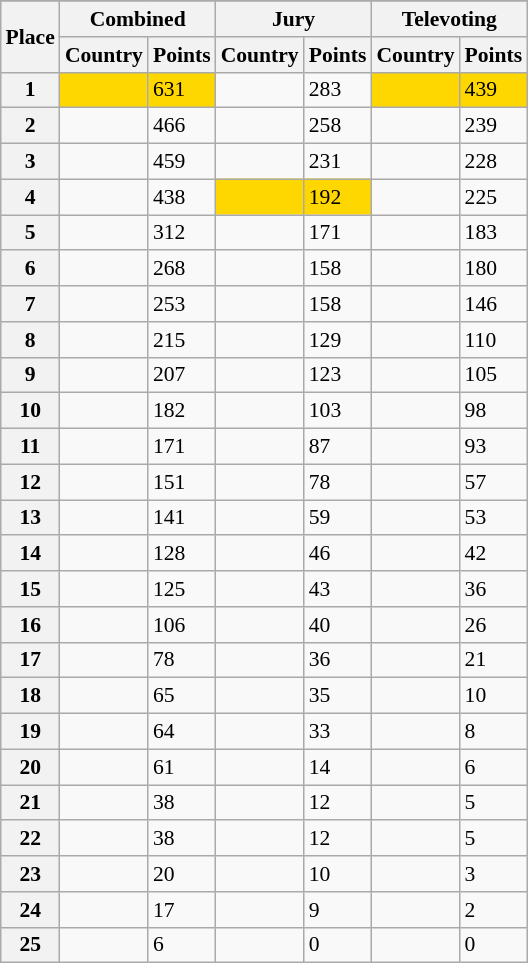<table class="wikitable collapsible plainrowheaders" style="float: right; margin: 10px; font-size: 90%;">
<tr>
</tr>
<tr>
<th rowspan="2" scope="col">Place</th>
<th colspan="2" scope="col">Combined</th>
<th colspan="2" scope="col">Jury</th>
<th colspan="2" scope="col">Televoting</th>
</tr>
<tr>
<th scope="col">Country</th>
<th scope="col">Points</th>
<th scope="col">Country</th>
<th scope="col">Points</th>
<th scope="col">Country</th>
<th scope="col">Points</th>
</tr>
<tr>
<th scope="row" style="text-align:center;">1</th>
<td bgcolor="gold"></td>
<td bgcolor="gold">631</td>
<td></td>
<td>283</td>
<td bgcolor="gold"></td>
<td bgcolor="gold">439</td>
</tr>
<tr>
<th scope="row" style="text-align:center;">2</th>
<td></td>
<td>466</td>
<td></td>
<td>258</td>
<td></td>
<td>239</td>
</tr>
<tr>
<th scope="row" style="text-align:center;">3</th>
<td></td>
<td>459</td>
<td></td>
<td>231</td>
<td></td>
<td>228</td>
</tr>
<tr>
<th scope="row" style="text-align:center;">4</th>
<td></td>
<td>438</td>
<td bgcolor="gold"></td>
<td bgcolor="gold">192</td>
<td></td>
<td>225</td>
</tr>
<tr>
<th scope="row" style="text-align:center;">5</th>
<td></td>
<td>312</td>
<td></td>
<td>171</td>
<td></td>
<td>183</td>
</tr>
<tr>
<th scope="row" style="text-align:center;">6</th>
<td></td>
<td>268</td>
<td></td>
<td>158</td>
<td></td>
<td>180</td>
</tr>
<tr>
<th scope="row" style="text-align:center;">7</th>
<td></td>
<td>253</td>
<td></td>
<td>158</td>
<td></td>
<td>146</td>
</tr>
<tr>
<th scope="row" style="text-align:center;">8</th>
<td></td>
<td>215</td>
<td></td>
<td>129</td>
<td></td>
<td>110</td>
</tr>
<tr>
<th scope="row" style="text-align:center;">9</th>
<td></td>
<td>207</td>
<td></td>
<td>123</td>
<td></td>
<td>105</td>
</tr>
<tr>
<th scope="row" style="text-align:center;">10</th>
<td></td>
<td>182</td>
<td></td>
<td>103</td>
<td></td>
<td>98</td>
</tr>
<tr>
<th scope="row" style="text-align:center;">11</th>
<td></td>
<td>171</td>
<td></td>
<td>87</td>
<td></td>
<td>93</td>
</tr>
<tr>
<th scope="row" style="text-align:center;">12</th>
<td></td>
<td>151</td>
<td></td>
<td>78</td>
<td></td>
<td>57</td>
</tr>
<tr>
<th scope="row" style="text-align:center;">13</th>
<td></td>
<td>141</td>
<td></td>
<td>59</td>
<td></td>
<td>53</td>
</tr>
<tr>
<th scope="row" style="text-align:center;">14</th>
<td></td>
<td>128</td>
<td></td>
<td>46</td>
<td></td>
<td>42</td>
</tr>
<tr>
<th scope="row" style="text-align:center;">15</th>
<td></td>
<td>125</td>
<td></td>
<td>43</td>
<td></td>
<td>36</td>
</tr>
<tr>
<th scope="row" style="text-align:center;">16</th>
<td></td>
<td>106</td>
<td></td>
<td>40</td>
<td></td>
<td>26</td>
</tr>
<tr>
<th scope="row" style="text-align:center;">17</th>
<td></td>
<td>78</td>
<td></td>
<td>36</td>
<td></td>
<td>21</td>
</tr>
<tr>
<th scope="row" style="text-align:center;">18</th>
<td></td>
<td>65</td>
<td></td>
<td>35</td>
<td></td>
<td>10</td>
</tr>
<tr>
<th scope="row" style="text-align:center;">19</th>
<td></td>
<td>64</td>
<td></td>
<td>33</td>
<td></td>
<td>8</td>
</tr>
<tr>
<th scope="row" style="text-align:center;">20</th>
<td></td>
<td>61</td>
<td></td>
<td>14</td>
<td></td>
<td>6</td>
</tr>
<tr>
<th scope="row" style="text-align:center;">21</th>
<td></td>
<td>38</td>
<td></td>
<td>12</td>
<td></td>
<td>5</td>
</tr>
<tr>
<th scope="row" style="text-align:center;">22</th>
<td></td>
<td>38</td>
<td></td>
<td>12</td>
<td></td>
<td>5</td>
</tr>
<tr>
<th scope="row" style="text-align:center;">23</th>
<td></td>
<td>20</td>
<td></td>
<td>10</td>
<td></td>
<td>3</td>
</tr>
<tr>
<th scope="row" style="text-align:center;">24</th>
<td></td>
<td>17</td>
<td></td>
<td>9</td>
<td></td>
<td>2</td>
</tr>
<tr>
<th scope="row" style="text-align:center;">25</th>
<td></td>
<td>6</td>
<td></td>
<td>0</td>
<td></td>
<td>0</td>
</tr>
</table>
